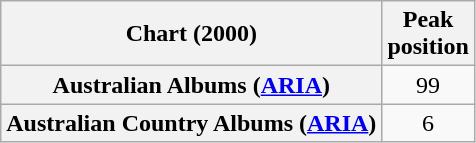<table class="wikitable sortable plainrowheaders">
<tr>
<th scope="col">Chart (2000)</th>
<th scope="col">Peak<br>position</th>
</tr>
<tr>
<th scope="row">Australian Albums (<a href='#'>ARIA</a>)</th>
<td align="center">99</td>
</tr>
<tr>
<th scope="row">Australian Country Albums (<a href='#'>ARIA</a>)</th>
<td align="center">6</td>
</tr>
</table>
